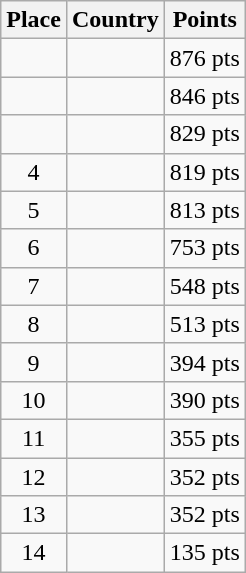<table class="wikitable sortable">
<tr>
<th>Place</th>
<th>Country</th>
<th>Points</th>
</tr>
<tr>
<td align=center></td>
<td></td>
<td>876 pts</td>
</tr>
<tr>
<td align=center></td>
<td></td>
<td>846 pts</td>
</tr>
<tr>
<td align=center></td>
<td></td>
<td>829 pts</td>
</tr>
<tr>
<td align=center>4</td>
<td></td>
<td>819 pts</td>
</tr>
<tr>
<td align=center>5</td>
<td></td>
<td>813 pts</td>
</tr>
<tr>
<td align=center>6</td>
<td></td>
<td>753 pts</td>
</tr>
<tr>
<td align=center>7</td>
<td></td>
<td>548 pts</td>
</tr>
<tr>
<td align=center>8</td>
<td></td>
<td>513 pts</td>
</tr>
<tr>
<td align=center>9</td>
<td></td>
<td>394 pts</td>
</tr>
<tr>
<td align=center>10</td>
<td></td>
<td>390 pts</td>
</tr>
<tr>
<td align=center>11</td>
<td></td>
<td>355 pts</td>
</tr>
<tr>
<td align=center>12</td>
<td></td>
<td>352 pts</td>
</tr>
<tr>
<td align=center>13</td>
<td></td>
<td>352 pts</td>
</tr>
<tr>
<td align=center>14</td>
<td></td>
<td>135 pts</td>
</tr>
</table>
